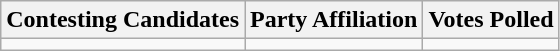<table class="wikitable sortable">
<tr>
<th>Contesting Candidates</th>
<th>Party Affiliation</th>
<th>Votes Polled</th>
</tr>
<tr>
<td></td>
<td></td>
<td></td>
</tr>
</table>
